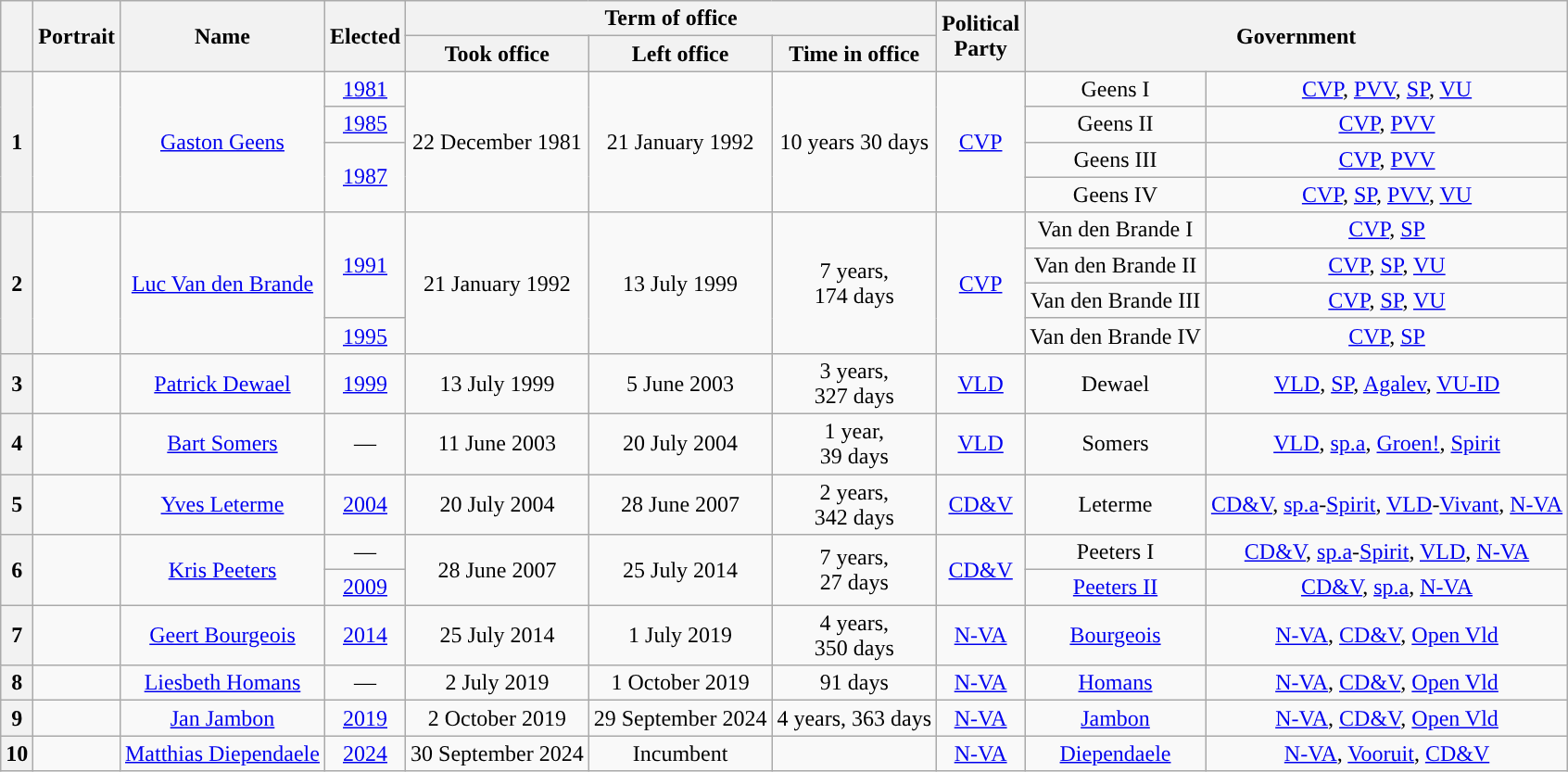<table class="wikitable" style="text-align:center">
<tr>
<th rowspan="2"></th>
<th rowspan="2">Portrait</th>
<th rowspan="2">Name<br></th>
<th rowspan="2">Elected</th>
<th colspan="3">Term of office</th>
<th rowspan="2">Political<br>Party</th>
<th colspan="2" rowspan="2">Government</th>
</tr>
<tr>
<th>Took office</th>
<th>Left office</th>
<th>Time in office</th>
</tr>
<tr>
<th rowspan="4" style="background:">1</th>
<td rowspan="4"></td>
<td rowspan="4"><a href='#'>Gaston Geens</a><br></td>
<td><a href='#'>1981</a></td>
<td rowspan="4">22 December 1981</td>
<td rowspan="4">21 January 1992</td>
<td rowspan="4">10 years 30 days</td>
<td rowspan="4"><a href='#'>CVP</a></td>
<td>Geens I</td>
<td><a href='#'>CVP</a>, <a href='#'>PVV</a>, <a href='#'>SP</a>, <a href='#'>VU</a></td>
</tr>
<tr>
<td><a href='#'>1985</a></td>
<td>Geens II</td>
<td><a href='#'>CVP</a>, <a href='#'>PVV</a></td>
</tr>
<tr>
<td rowspan=2><a href='#'>1987</a></td>
<td>Geens III</td>
<td><a href='#'>CVP</a>, <a href='#'>PVV</a></td>
</tr>
<tr>
<td>Geens IV</td>
<td><a href='#'>CVP</a>, <a href='#'>SP</a>, <a href='#'>PVV</a>, <a href='#'>VU</a></td>
</tr>
<tr>
<th rowspan=4 style="background:">2</th>
<td rowspan=4></td>
<td rowspan=4><a href='#'>Luc Van den Brande</a><br></td>
<td rowspan="3"><a href='#'>1991</a></td>
<td rowspan=4>21 January 1992</td>
<td rowspan=4>13 July 1999</td>
<td rowspan="4">7 years,<br>174 days</td>
<td rowspan=4><a href='#'>CVP</a></td>
<td>Van den Brande I</td>
<td><a href='#'>CVP</a>, <a href='#'>SP</a></td>
</tr>
<tr>
<td>Van den Brande II</td>
<td><a href='#'>CVP</a>, <a href='#'>SP</a>, <a href='#'>VU</a></td>
</tr>
<tr>
<td>Van den Brande III</td>
<td><a href='#'>CVP</a>, <a href='#'>SP</a>, <a href='#'>VU</a></td>
</tr>
<tr>
<td><a href='#'>1995</a></td>
<td>Van den Brande IV</td>
<td><a href='#'>CVP</a>, <a href='#'>SP</a></td>
</tr>
<tr>
<th style="background:">3</th>
<td></td>
<td><a href='#'>Patrick Dewael</a><br></td>
<td><a href='#'>1999</a></td>
<td>13 July 1999</td>
<td>5 June 2003</td>
<td>3 years,<br>327 days</td>
<td><a href='#'>VLD</a></td>
<td>Dewael</td>
<td><a href='#'>VLD</a>, <a href='#'>SP</a>, <a href='#'>Agalev</a>, <a href='#'>VU-ID</a></td>
</tr>
<tr>
<th style="background:">4</th>
<td></td>
<td><a href='#'>Bart Somers</a><br></td>
<td>—</td>
<td>11 June 2003</td>
<td>20 July 2004</td>
<td>1 year,<br>39 days</td>
<td><a href='#'>VLD</a></td>
<td>Somers</td>
<td><a href='#'>VLD</a>, <a href='#'>sp.a</a>, <a href='#'>Groen!</a>, <a href='#'>Spirit</a></td>
</tr>
<tr>
<th style="background:">5</th>
<td></td>
<td><a href='#'>Yves Leterme</a><br></td>
<td><a href='#'>2004</a></td>
<td>20 July 2004</td>
<td>28 June 2007</td>
<td>2 years,<br>342 days</td>
<td><a href='#'>CD&V</a></td>
<td>Leterme</td>
<td><a href='#'>CD&V</a>, <a href='#'>sp.a</a>-<a href='#'>Spirit</a>, <a href='#'>VLD</a>-<a href='#'>Vivant</a>, <a href='#'>N-VA</a></td>
</tr>
<tr>
<th rowspan=2 style="background:">6</th>
<td rowspan=2></td>
<td rowspan=2><a href='#'>Kris Peeters</a><br></td>
<td>—</td>
<td rowspan=2>28 June 2007</td>
<td rowspan=2>25 July 2014</td>
<td rowspan="2">7 years,<br>27 days</td>
<td rowspan=2><a href='#'>CD&V</a></td>
<td>Peeters I</td>
<td><a href='#'>CD&V</a>, <a href='#'>sp.a</a>-<a href='#'>Spirit</a>, <a href='#'>VLD</a>, <a href='#'>N-VA</a></td>
</tr>
<tr>
<td><a href='#'>2009</a></td>
<td><a href='#'>Peeters II</a></td>
<td><a href='#'>CD&V</a>, <a href='#'>sp.a</a>, <a href='#'>N-VA</a></td>
</tr>
<tr>
<th style="background:">7</th>
<td></td>
<td><a href='#'>Geert Bourgeois</a><br></td>
<td><a href='#'>2014</a></td>
<td>25 July 2014</td>
<td>1 July 2019</td>
<td>4 years,<br>350 days</td>
<td><a href='#'>N-VA</a></td>
<td><a href='#'>Bourgeois</a></td>
<td><a href='#'>N-VA</a>, <a href='#'>CD&V</a>, <a href='#'>Open Vld</a></td>
</tr>
<tr>
<th style="background:">8</th>
<td></td>
<td><a href='#'>Liesbeth Homans</a><br></td>
<td>—</td>
<td>2 July 2019</td>
<td>1 October 2019</td>
<td>91 days</td>
<td><a href='#'>N-VA</a></td>
<td><a href='#'>Homans</a></td>
<td><a href='#'>N-VA</a>, <a href='#'>CD&V</a>, <a href='#'>Open Vld</a></td>
</tr>
<tr>
<th style="background:">9</th>
<td></td>
<td><a href='#'>Jan Jambon</a><br></td>
<td><a href='#'>2019</a></td>
<td>2 October 2019</td>
<td>29 September 2024</td>
<td>4 years, 363 days</td>
<td><a href='#'>N-VA</a></td>
<td><a href='#'>Jambon</a></td>
<td><a href='#'>N-VA</a>, <a href='#'>CD&V</a>, <a href='#'>Open Vld</a></td>
</tr>
<tr>
<th style="background:">10</th>
<td></td>
<td><a href='#'>Matthias Diependaele</a><br></td>
<td><a href='#'>2024</a></td>
<td>30 September 2024</td>
<td>Incumbent</td>
<td></td>
<td><a href='#'>N-VA</a></td>
<td><a href='#'>Diependaele</a></td>
<td><a href='#'>N-VA</a>, <a href='#'>Vooruit</a>, <a href='#'>CD&V</a></td>
</tr>
</table>
